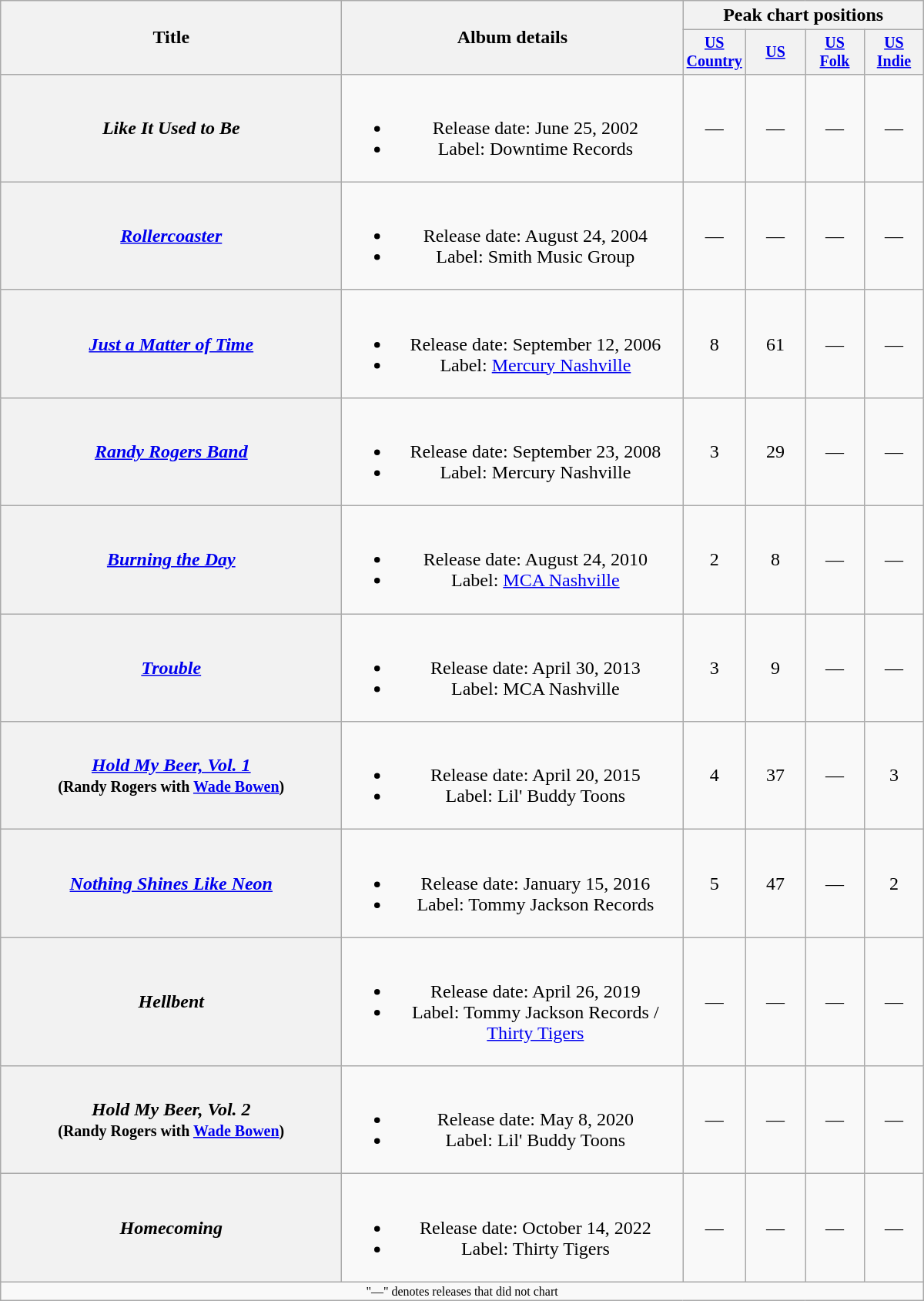<table class="wikitable plainrowheaders" style="text-align:center;">
<tr>
<th rowspan="2" style="width:18em;">Title</th>
<th rowspan="2" style="width:18em;">Album details</th>
<th colspan="4">Peak chart positions</th>
</tr>
<tr style="font-size:smaller;">
<th width="45"><a href='#'>US Country</a><br></th>
<th width="45"><a href='#'>US</a><br></th>
<th width="45"><a href='#'>US Folk</a><br></th>
<th width="45"><a href='#'>US Indie</a><br></th>
</tr>
<tr>
<th scope="row"><em>Like It Used to Be</em></th>
<td><br><ul><li>Release date: June 25, 2002</li><li>Label: Downtime Records</li></ul></td>
<td>—</td>
<td>—</td>
<td>—</td>
<td>—</td>
</tr>
<tr>
<th scope="row"><em><a href='#'>Rollercoaster</a></em></th>
<td><br><ul><li>Release date: August 24, 2004</li><li>Label: Smith Music Group</li></ul></td>
<td>—</td>
<td>—</td>
<td>—</td>
<td>—</td>
</tr>
<tr>
<th scope="row"><em><a href='#'>Just a Matter of Time</a></em></th>
<td><br><ul><li>Release date: September 12, 2006</li><li>Label: <a href='#'>Mercury Nashville</a></li></ul></td>
<td>8</td>
<td>61</td>
<td>—</td>
<td>—</td>
</tr>
<tr>
<th scope="row"><em><a href='#'>Randy Rogers Band</a></em></th>
<td><br><ul><li>Release date: September 23, 2008</li><li>Label: Mercury Nashville</li></ul></td>
<td>3</td>
<td>29</td>
<td>—</td>
<td>—</td>
</tr>
<tr>
<th scope="row"><em><a href='#'>Burning the Day</a></em></th>
<td><br><ul><li>Release date: August 24, 2010</li><li>Label: <a href='#'>MCA Nashville</a></li></ul></td>
<td>2</td>
<td>8</td>
<td>—</td>
<td>—</td>
</tr>
<tr>
<th scope="row"><em><a href='#'>Trouble</a></em></th>
<td><br><ul><li>Release date: April 30, 2013</li><li>Label: MCA Nashville</li></ul></td>
<td>3</td>
<td>9</td>
<td>—</td>
<td>—</td>
</tr>
<tr>
<th scope="row"><em><a href='#'>Hold My Beer, Vol. 1</a></em><br><small>(Randy Rogers with <a href='#'>Wade Bowen</a>)</small></th>
<td><br><ul><li>Release date: April 20, 2015</li><li>Label: Lil' Buddy Toons</li></ul></td>
<td>4</td>
<td>37</td>
<td>—</td>
<td>3</td>
</tr>
<tr>
<th scope="row"><em><a href='#'>Nothing Shines Like Neon</a></em></th>
<td><br><ul><li>Release date: January 15, 2016</li><li>Label: Tommy Jackson Records</li></ul></td>
<td>5</td>
<td>47</td>
<td>—</td>
<td>2</td>
</tr>
<tr>
<th scope="row"><em>Hellbent</em></th>
<td><br><ul><li>Release date: April 26, 2019</li><li>Label: Tommy Jackson Records / <a href='#'>Thirty Tigers</a></li></ul></td>
<td>—</td>
<td>—</td>
<td>—</td>
<td>—</td>
</tr>
<tr>
<th scope="row"><em>Hold My Beer, Vol. 2</em><br><small>(Randy Rogers with <a href='#'>Wade Bowen</a>)</small></th>
<td><br><ul><li>Release date: May 8, 2020</li><li>Label: Lil' Buddy Toons</li></ul></td>
<td>—</td>
<td>—</td>
<td>—</td>
<td>—</td>
</tr>
<tr>
<th scope="row"><em>Homecoming</em></th>
<td><br><ul><li>Release date: October 14, 2022</li><li>Label: Thirty Tigers</li></ul></td>
<td>—</td>
<td>—</td>
<td>—</td>
<td>—</td>
</tr>
<tr>
<td colspan="10" style="font-size:8pt">"—" denotes releases that did not chart</td>
</tr>
</table>
